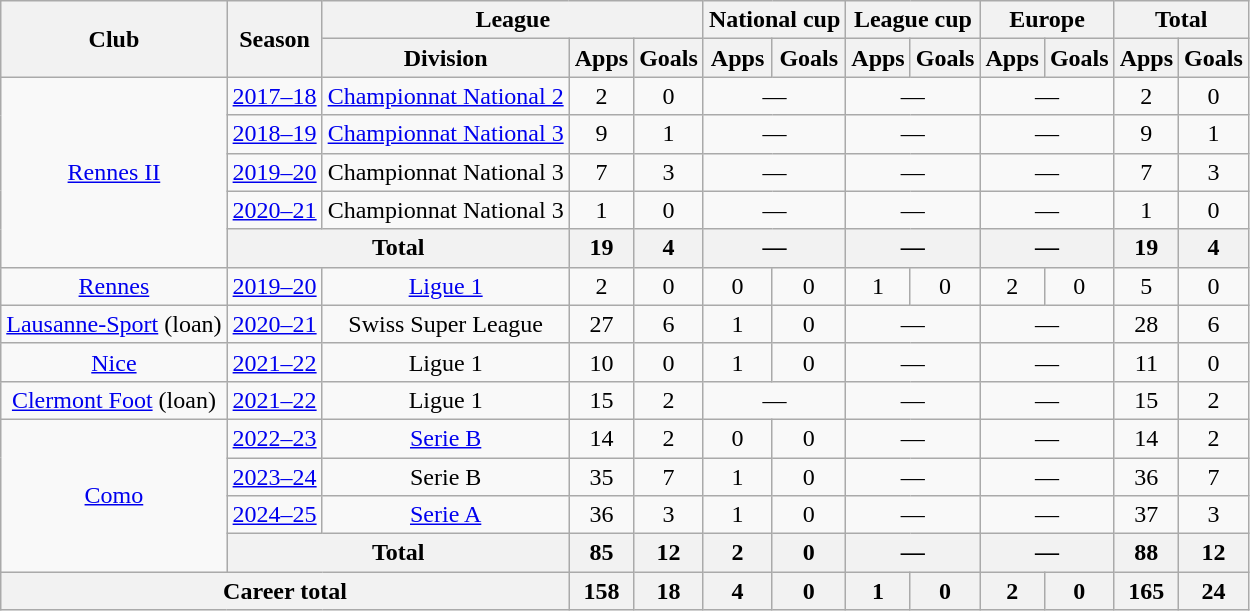<table class="wikitable" style="text-align: center;">
<tr>
<th rowspan="2">Club</th>
<th rowspan="2">Season</th>
<th colspan="3">League</th>
<th colspan="2">National cup</th>
<th colspan="2">League cup</th>
<th colspan="2">Europe</th>
<th colspan="2">Total</th>
</tr>
<tr>
<th>Division</th>
<th>Apps</th>
<th>Goals</th>
<th>Apps</th>
<th>Goals</th>
<th>Apps</th>
<th>Goals</th>
<th>Apps</th>
<th>Goals</th>
<th>Apps</th>
<th>Goals</th>
</tr>
<tr>
<td rowspan="5"><a href='#'>Rennes II</a></td>
<td><a href='#'>2017–18</a></td>
<td><a href='#'>Championnat National 2</a></td>
<td>2</td>
<td>0</td>
<td colspan="2">—</td>
<td colspan="2">—</td>
<td colspan="2">—</td>
<td>2</td>
<td>0</td>
</tr>
<tr>
<td><a href='#'>2018–19</a></td>
<td><a href='#'>Championnat National 3</a></td>
<td>9</td>
<td>1</td>
<td colspan="2">—</td>
<td colspan="2">—</td>
<td colspan="2">—</td>
<td>9</td>
<td>1</td>
</tr>
<tr>
<td><a href='#'>2019–20</a></td>
<td>Championnat National 3</td>
<td>7</td>
<td>3</td>
<td colspan="2">—</td>
<td colspan="2">—</td>
<td colspan="2">—</td>
<td>7</td>
<td>3</td>
</tr>
<tr>
<td><a href='#'>2020–21</a></td>
<td>Championnat National 3</td>
<td>1</td>
<td>0</td>
<td colspan="2">—</td>
<td colspan="2">—</td>
<td colspan="2">—</td>
<td>1</td>
<td>0</td>
</tr>
<tr>
<th colspan="2">Total</th>
<th>19</th>
<th>4</th>
<th colspan="2">—</th>
<th colspan="2">—</th>
<th colspan="2">—</th>
<th>19</th>
<th>4</th>
</tr>
<tr>
<td><a href='#'>Rennes</a></td>
<td><a href='#'>2019–20</a></td>
<td><a href='#'>Ligue 1</a></td>
<td>2</td>
<td>0</td>
<td>0</td>
<td>0</td>
<td>1</td>
<td>0</td>
<td>2</td>
<td>0</td>
<td>5</td>
<td>0</td>
</tr>
<tr>
<td><a href='#'>Lausanne-Sport</a> (loan)</td>
<td><a href='#'>2020–21</a></td>
<td>Swiss Super League</td>
<td>27</td>
<td>6</td>
<td>1</td>
<td>0</td>
<td colspan="2">—</td>
<td colspan="2">—</td>
<td>28</td>
<td>6</td>
</tr>
<tr>
<td><a href='#'>Nice</a></td>
<td><a href='#'>2021–22</a></td>
<td>Ligue 1</td>
<td>10</td>
<td>0</td>
<td>1</td>
<td>0</td>
<td colspan="2">—</td>
<td colspan="2">—</td>
<td>11</td>
<td>0</td>
</tr>
<tr>
<td><a href='#'>Clermont Foot</a> (loan)</td>
<td><a href='#'>2021–22</a></td>
<td>Ligue 1</td>
<td>15</td>
<td>2</td>
<td colspan="2">—</td>
<td colspan="2">—</td>
<td colspan="2">—</td>
<td>15</td>
<td>2</td>
</tr>
<tr>
<td rowspan="4"><a href='#'>Como</a></td>
<td><a href='#'>2022–23</a></td>
<td><a href='#'>Serie B</a></td>
<td>14</td>
<td>2</td>
<td>0</td>
<td>0</td>
<td colspan="2">—</td>
<td colspan="2">—</td>
<td>14</td>
<td>2</td>
</tr>
<tr>
<td><a href='#'>2023–24</a></td>
<td>Serie B</td>
<td>35</td>
<td>7</td>
<td>1</td>
<td>0</td>
<td colspan="2">—</td>
<td colspan="2">—</td>
<td>36</td>
<td>7</td>
</tr>
<tr>
<td><a href='#'>2024–25</a></td>
<td><a href='#'>Serie A</a></td>
<td>36</td>
<td>3</td>
<td>1</td>
<td>0</td>
<td colspan="2">—</td>
<td colspan="2">—</td>
<td>37</td>
<td>3</td>
</tr>
<tr>
<th colspan="2">Total</th>
<th>85</th>
<th>12</th>
<th>2</th>
<th>0</th>
<th colspan="2">—</th>
<th colspan="2">—</th>
<th>88</th>
<th>12</th>
</tr>
<tr>
<th colspan="3">Career total</th>
<th>158</th>
<th>18</th>
<th>4</th>
<th>0</th>
<th>1</th>
<th>0</th>
<th>2</th>
<th>0</th>
<th>165</th>
<th>24</th>
</tr>
</table>
